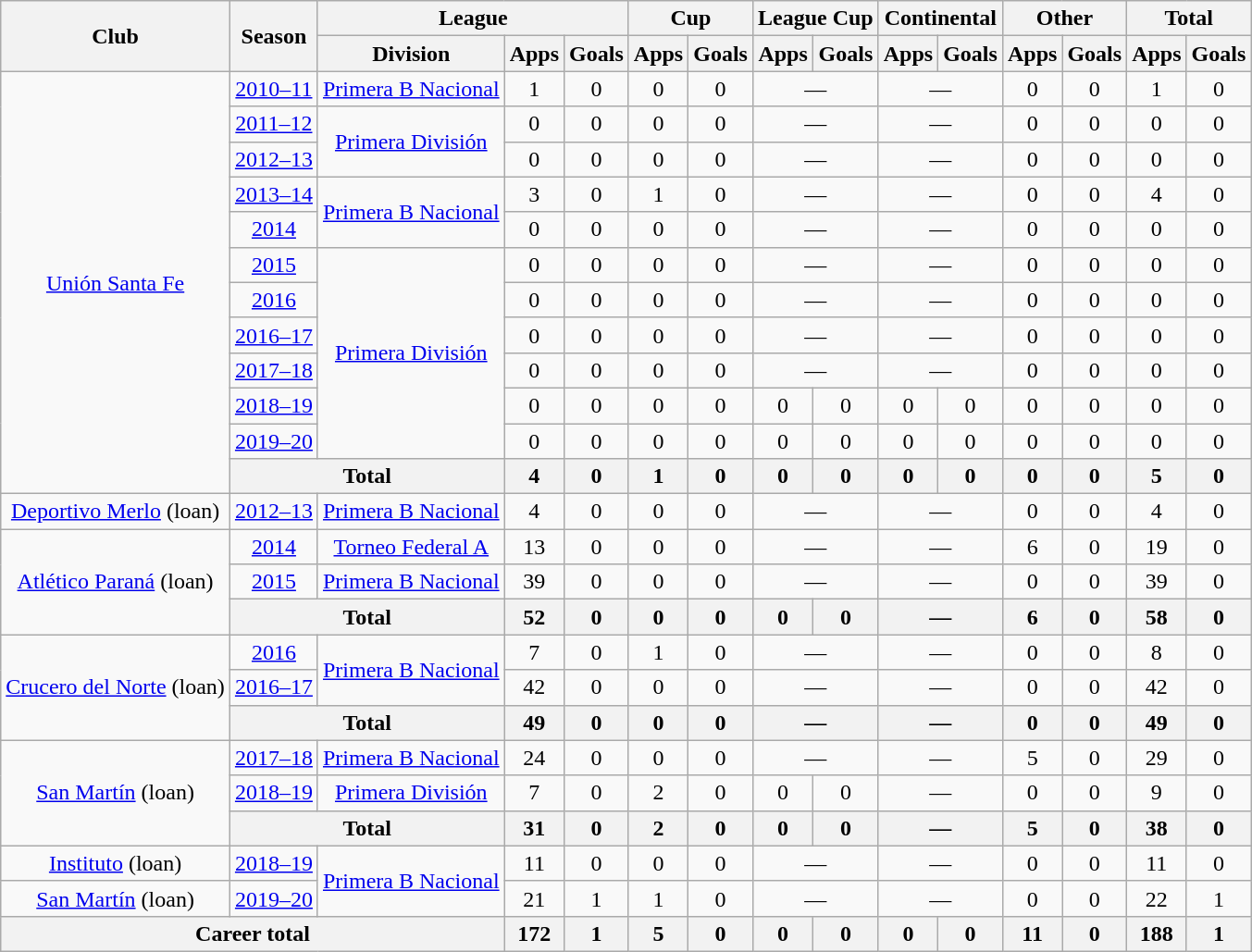<table class="wikitable" style="text-align:center">
<tr>
<th rowspan="2">Club</th>
<th rowspan="2">Season</th>
<th colspan="3">League</th>
<th colspan="2">Cup</th>
<th colspan="2">League Cup</th>
<th colspan="2">Continental</th>
<th colspan="2">Other</th>
<th colspan="2">Total</th>
</tr>
<tr>
<th>Division</th>
<th>Apps</th>
<th>Goals</th>
<th>Apps</th>
<th>Goals</th>
<th>Apps</th>
<th>Goals</th>
<th>Apps</th>
<th>Goals</th>
<th>Apps</th>
<th>Goals</th>
<th>Apps</th>
<th>Goals</th>
</tr>
<tr>
<td rowspan="12"><a href='#'>Unión Santa Fe</a></td>
<td><a href='#'>2010–11</a></td>
<td rowspan="1"><a href='#'>Primera B Nacional</a></td>
<td>1</td>
<td>0</td>
<td>0</td>
<td>0</td>
<td colspan="2">—</td>
<td colspan="2">—</td>
<td>0</td>
<td>0</td>
<td>1</td>
<td>0</td>
</tr>
<tr>
<td><a href='#'>2011–12</a></td>
<td rowspan="2"><a href='#'>Primera División</a></td>
<td>0</td>
<td>0</td>
<td>0</td>
<td>0</td>
<td colspan="2">—</td>
<td colspan="2">—</td>
<td>0</td>
<td>0</td>
<td>0</td>
<td>0</td>
</tr>
<tr>
<td><a href='#'>2012–13</a></td>
<td>0</td>
<td>0</td>
<td>0</td>
<td>0</td>
<td colspan="2">—</td>
<td colspan="2">—</td>
<td>0</td>
<td>0</td>
<td>0</td>
<td>0</td>
</tr>
<tr>
<td><a href='#'>2013–14</a></td>
<td rowspan="2"><a href='#'>Primera B Nacional</a></td>
<td>3</td>
<td>0</td>
<td>1</td>
<td>0</td>
<td colspan="2">—</td>
<td colspan="2">—</td>
<td>0</td>
<td>0</td>
<td>4</td>
<td>0</td>
</tr>
<tr>
<td><a href='#'>2014</a></td>
<td>0</td>
<td>0</td>
<td>0</td>
<td>0</td>
<td colspan="2">—</td>
<td colspan="2">—</td>
<td>0</td>
<td>0</td>
<td>0</td>
<td>0</td>
</tr>
<tr>
<td><a href='#'>2015</a></td>
<td rowspan="6"><a href='#'>Primera División</a></td>
<td>0</td>
<td>0</td>
<td>0</td>
<td>0</td>
<td colspan="2">—</td>
<td colspan="2">—</td>
<td>0</td>
<td>0</td>
<td>0</td>
<td>0</td>
</tr>
<tr>
<td><a href='#'>2016</a></td>
<td>0</td>
<td>0</td>
<td>0</td>
<td>0</td>
<td colspan="2">—</td>
<td colspan="2">—</td>
<td>0</td>
<td>0</td>
<td>0</td>
<td>0</td>
</tr>
<tr>
<td><a href='#'>2016–17</a></td>
<td>0</td>
<td>0</td>
<td>0</td>
<td>0</td>
<td colspan="2">—</td>
<td colspan="2">—</td>
<td>0</td>
<td>0</td>
<td>0</td>
<td>0</td>
</tr>
<tr>
<td><a href='#'>2017–18</a></td>
<td>0</td>
<td>0</td>
<td>0</td>
<td>0</td>
<td colspan="2">—</td>
<td colspan="2">—</td>
<td>0</td>
<td>0</td>
<td>0</td>
<td>0</td>
</tr>
<tr>
<td><a href='#'>2018–19</a></td>
<td>0</td>
<td>0</td>
<td>0</td>
<td>0</td>
<td>0</td>
<td>0</td>
<td>0</td>
<td>0</td>
<td>0</td>
<td>0</td>
<td>0</td>
<td>0</td>
</tr>
<tr>
<td><a href='#'>2019–20</a></td>
<td>0</td>
<td>0</td>
<td>0</td>
<td>0</td>
<td>0</td>
<td>0</td>
<td>0</td>
<td>0</td>
<td>0</td>
<td>0</td>
<td>0</td>
<td>0</td>
</tr>
<tr>
<th colspan="2">Total</th>
<th>4</th>
<th>0</th>
<th>1</th>
<th>0</th>
<th>0</th>
<th>0</th>
<th>0</th>
<th>0</th>
<th>0</th>
<th>0</th>
<th>5</th>
<th>0</th>
</tr>
<tr>
<td rowspan="1"><a href='#'>Deportivo Merlo</a> (loan)</td>
<td><a href='#'>2012–13</a></td>
<td rowspan="1"><a href='#'>Primera B Nacional</a></td>
<td>4</td>
<td>0</td>
<td>0</td>
<td>0</td>
<td colspan="2">—</td>
<td colspan="2">—</td>
<td>0</td>
<td>0</td>
<td>4</td>
<td>0</td>
</tr>
<tr>
<td rowspan="3"><a href='#'>Atlético Paraná</a> (loan)</td>
<td><a href='#'>2014</a></td>
<td rowspan="1"><a href='#'>Torneo Federal A</a></td>
<td>13</td>
<td>0</td>
<td>0</td>
<td>0</td>
<td colspan="2">—</td>
<td colspan="2">—</td>
<td>6</td>
<td>0</td>
<td>19</td>
<td>0</td>
</tr>
<tr>
<td><a href='#'>2015</a></td>
<td rowspan="1"><a href='#'>Primera B Nacional</a></td>
<td>39</td>
<td>0</td>
<td>0</td>
<td>0</td>
<td colspan="2">—</td>
<td colspan="2">—</td>
<td>0</td>
<td>0</td>
<td>39</td>
<td>0</td>
</tr>
<tr>
<th colspan="2">Total</th>
<th>52</th>
<th>0</th>
<th>0</th>
<th>0</th>
<th>0</th>
<th>0</th>
<th colspan="2">—</th>
<th>6</th>
<th>0</th>
<th>58</th>
<th>0</th>
</tr>
<tr>
<td rowspan="3"><a href='#'>Crucero del Norte</a> (loan)</td>
<td><a href='#'>2016</a></td>
<td rowspan="2"><a href='#'>Primera B Nacional</a></td>
<td>7</td>
<td>0</td>
<td>1</td>
<td>0</td>
<td colspan="2">—</td>
<td colspan="2">—</td>
<td>0</td>
<td>0</td>
<td>8</td>
<td>0</td>
</tr>
<tr>
<td><a href='#'>2016–17</a></td>
<td>42</td>
<td>0</td>
<td>0</td>
<td>0</td>
<td colspan="2">—</td>
<td colspan="2">—</td>
<td>0</td>
<td>0</td>
<td>42</td>
<td>0</td>
</tr>
<tr>
<th colspan="2">Total</th>
<th>49</th>
<th>0</th>
<th>0</th>
<th>0</th>
<th colspan="2">—</th>
<th colspan="2">—</th>
<th>0</th>
<th>0</th>
<th>49</th>
<th>0</th>
</tr>
<tr>
<td rowspan="3"><a href='#'>San Martín</a> (loan)</td>
<td><a href='#'>2017–18</a></td>
<td rowspan="1"><a href='#'>Primera B Nacional</a></td>
<td>24</td>
<td>0</td>
<td>0</td>
<td>0</td>
<td colspan="2">—</td>
<td colspan="2">—</td>
<td>5</td>
<td>0</td>
<td>29</td>
<td>0</td>
</tr>
<tr>
<td><a href='#'>2018–19</a></td>
<td rowspan="1"><a href='#'>Primera División</a></td>
<td>7</td>
<td>0</td>
<td>2</td>
<td>0</td>
<td>0</td>
<td>0</td>
<td colspan="2">—</td>
<td>0</td>
<td>0</td>
<td>9</td>
<td>0</td>
</tr>
<tr>
<th colspan="2">Total</th>
<th>31</th>
<th>0</th>
<th>2</th>
<th>0</th>
<th>0</th>
<th>0</th>
<th colspan="2">—</th>
<th>5</th>
<th>0</th>
<th>38</th>
<th>0</th>
</tr>
<tr>
<td rowspan="1"><a href='#'>Instituto</a> (loan)</td>
<td><a href='#'>2018–19</a></td>
<td rowspan="2"><a href='#'>Primera B Nacional</a></td>
<td>11</td>
<td>0</td>
<td>0</td>
<td>0</td>
<td colspan="2">—</td>
<td colspan="2">—</td>
<td>0</td>
<td>0</td>
<td>11</td>
<td>0</td>
</tr>
<tr>
<td rowspan="1"><a href='#'>San Martín</a> (loan)</td>
<td><a href='#'>2019–20</a></td>
<td>21</td>
<td>1</td>
<td>1</td>
<td>0</td>
<td colspan="2">—</td>
<td colspan="2">—</td>
<td>0</td>
<td>0</td>
<td>22</td>
<td>1</td>
</tr>
<tr>
<th colspan="3">Career total</th>
<th>172</th>
<th>1</th>
<th>5</th>
<th>0</th>
<th>0</th>
<th>0</th>
<th>0</th>
<th>0</th>
<th>11</th>
<th>0</th>
<th>188</th>
<th>1</th>
</tr>
</table>
